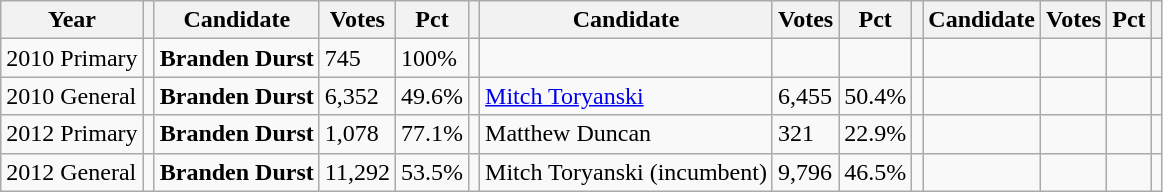<table class="wikitable">
<tr>
<th>Year</th>
<th></th>
<th>Candidate</th>
<th>Votes</th>
<th>Pct</th>
<th></th>
<th>Candidate</th>
<th>Votes</th>
<th>Pct</th>
<th></th>
<th>Candidate</th>
<th>Votes</th>
<th>Pct</th>
<th></th>
</tr>
<tr>
<td>2010 Primary</td>
<td></td>
<td><strong>Branden Durst</strong></td>
<td>745</td>
<td>100%</td>
<td></td>
<td></td>
<td></td>
<td></td>
<td></td>
<td></td>
<td></td>
<td></td>
<td></td>
</tr>
<tr>
<td>2010 General</td>
<td></td>
<td><strong>Branden Durst</strong></td>
<td>6,352</td>
<td>49.6%</td>
<td></td>
<td><a href='#'>Mitch Toryanski</a></td>
<td>6,455</td>
<td>50.4%</td>
<td></td>
<td></td>
<td></td>
<td></td>
<td></td>
</tr>
<tr>
<td>2012 Primary</td>
<td></td>
<td><strong>Branden Durst</strong></td>
<td>1,078</td>
<td>77.1%</td>
<td></td>
<td>Matthew Duncan</td>
<td>321</td>
<td>22.9%</td>
<td></td>
<td></td>
<td></td>
<td></td>
<td></td>
</tr>
<tr>
<td>2012 General</td>
<td></td>
<td><strong>Branden Durst</strong></td>
<td>11,292</td>
<td>53.5%</td>
<td></td>
<td>Mitch Toryanski (incumbent)</td>
<td>9,796</td>
<td>46.5%</td>
<td></td>
<td></td>
<td></td>
<td></td>
</tr>
</table>
